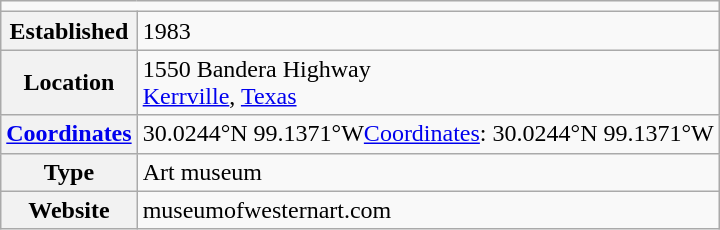<table class="wikitable">
<tr>
<td colspan="2"></td>
</tr>
<tr>
<th>Established</th>
<td>1983</td>
</tr>
<tr>
<th>Location</th>
<td>1550 Bandera Highway<br><a href='#'>Kerrville</a>, <a href='#'>Texas</a></td>
</tr>
<tr>
<th><a href='#'>Coordinates</a></th>
<td>30.0244°N 99.1371°W<a href='#'>Coordinates</a>: 30.0244°N 99.1371°W</td>
</tr>
<tr>
<th>Type</th>
<td>Art museum</td>
</tr>
<tr>
<th>Website</th>
<td>museumofwesternart.com</td>
</tr>
</table>
